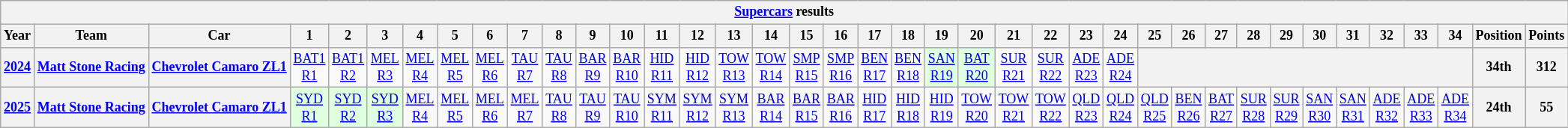<table class="wikitable" style="text-align:center; font-size:75%">
<tr>
<th colspan=45><a href='#'>Supercars</a> results</th>
</tr>
<tr>
<th>Year</th>
<th>Team</th>
<th>Car</th>
<th>1</th>
<th>2</th>
<th>3</th>
<th>4</th>
<th>5</th>
<th>6</th>
<th>7</th>
<th>8</th>
<th>9</th>
<th>10</th>
<th>11</th>
<th>12</th>
<th>13</th>
<th>14</th>
<th>15</th>
<th>16</th>
<th>17</th>
<th>18</th>
<th>19</th>
<th>20</th>
<th>21</th>
<th>22</th>
<th>23</th>
<th>24</th>
<th>25</th>
<th>26</th>
<th>27</th>
<th>28</th>
<th>29</th>
<th>30</th>
<th>31</th>
<th>32</th>
<th>33</th>
<th>34</th>
<th>Position</th>
<th>Points</th>
</tr>
<tr>
<th><a href='#'>2024</a></th>
<th nowrap><a href='#'>Matt Stone Racing</a></th>
<th nowrap><a href='#'>Chevrolet Camaro ZL1</a></th>
<td><a href='#'>BAT1<br>R1</a></td>
<td><a href='#'>BAT1<br>R2</a></td>
<td><a href='#'>MEL<br>R3</a></td>
<td><a href='#'>MEL<br>R4</a></td>
<td><a href='#'>MEL<br>R5</a></td>
<td><a href='#'>MEL<br>R6</a></td>
<td><a href='#'>TAU<br>R7</a></td>
<td><a href='#'>TAU<br>R8</a></td>
<td><a href='#'>BAR<br>R9</a></td>
<td><a href='#'>BAR<br>R10</a></td>
<td><a href='#'>HID<br>R11</a></td>
<td><a href='#'>HID<br>R12</a></td>
<td><a href='#'>TOW<br>R13</a></td>
<td><a href='#'>TOW<br>R14</a></td>
<td><a href='#'>SMP<br>R15</a></td>
<td><a href='#'>SMP<br>R16</a></td>
<td><a href='#'>BEN<br>R17</a></td>
<td><a href='#'>BEN<br>R18</a></td>
<td style=background:#dfffdf><a href='#'>SAN<br>R19</a><br></td>
<td style=background:#dfffdf><a href='#'>BAT<br>R20</a><br></td>
<td><a href='#'>SUR<br>R21</a></td>
<td><a href='#'>SUR<br>R22</a></td>
<td><a href='#'>ADE<br>R23</a></td>
<td><a href='#'>ADE<br>R24</a></td>
<th colspan=10></th>
<th>34th</th>
<th>312</th>
</tr>
<tr>
<th><a href='#'>2025</a></th>
<th nowrap><a href='#'>Matt Stone Racing</a></th>
<th nowrap><a href='#'>Chevrolet Camaro ZL1</a></th>
<td style=background:#dfffdf><a href='#'>SYD<br>R1</a><br></td>
<td style=background:#dfffdf><a href='#'>SYD<br>R2</a><br></td>
<td style=background:#dfffdf><a href='#'>SYD<br>R3</a><br></td>
<td><a href='#'>MEL<br>R4</a></td>
<td><a href='#'>MEL<br>R5</a></td>
<td><a href='#'>MEL<br>R6</a></td>
<td><a href='#'>MEL<br>R7</a></td>
<td><a href='#'>TAU<br>R8</a></td>
<td><a href='#'>TAU<br>R9</a></td>
<td><a href='#'>TAU<br>R10</a></td>
<td><a href='#'>SYM<br>R11</a></td>
<td><a href='#'>SYM<br>R12</a></td>
<td><a href='#'>SYM<br>R13</a></td>
<td><a href='#'>BAR<br>R14</a></td>
<td><a href='#'>BAR<br>R15</a></td>
<td><a href='#'>BAR<br>R16</a></td>
<td><a href='#'>HID<br>R17</a></td>
<td><a href='#'>HID<br>R18</a></td>
<td><a href='#'>HID<br>R19</a></td>
<td><a href='#'>TOW<br>R20</a></td>
<td><a href='#'>TOW<br>R21</a></td>
<td><a href='#'>TOW<br>R22</a></td>
<td><a href='#'>QLD<br>R23</a></td>
<td><a href='#'>QLD<br>R24</a></td>
<td><a href='#'>QLD<br>R25</a></td>
<td><a href='#'>BEN<br>R26</a></td>
<td><a href='#'>BAT<br>R27</a></td>
<td><a href='#'>SUR<br>R28</a></td>
<td><a href='#'>SUR<br>R29</a></td>
<td><a href='#'>SAN<br>R30</a></td>
<td><a href='#'>SAN<br>R31</a></td>
<td><a href='#'>ADE<br>R32</a></td>
<td><a href='#'>ADE<br>R33</a></td>
<td><a href='#'>ADE<br>R34</a></td>
<th>24th</th>
<th>55</th>
</tr>
</table>
